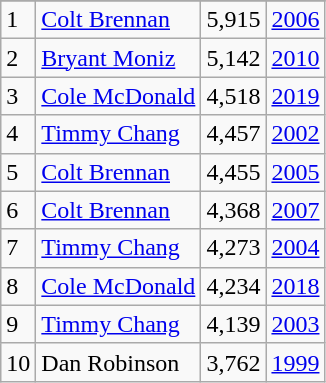<table class="wikitable">
<tr>
</tr>
<tr>
<td>1</td>
<td><a href='#'>Colt Brennan</a></td>
<td><abbr>5,915</abbr></td>
<td><a href='#'>2006</a></td>
</tr>
<tr>
<td>2</td>
<td><a href='#'>Bryant Moniz</a></td>
<td><abbr>5,142</abbr></td>
<td><a href='#'>2010</a></td>
</tr>
<tr>
<td>3</td>
<td><a href='#'>Cole McDonald</a></td>
<td><abbr>4,518</abbr></td>
<td><a href='#'>2019</a></td>
</tr>
<tr>
<td>4</td>
<td><a href='#'>Timmy Chang</a></td>
<td><abbr>4,457</abbr></td>
<td><a href='#'>2002</a></td>
</tr>
<tr>
<td>5</td>
<td><a href='#'>Colt Brennan</a></td>
<td><abbr>4,455</abbr></td>
<td><a href='#'>2005</a></td>
</tr>
<tr>
<td>6</td>
<td><a href='#'>Colt Brennan</a></td>
<td><abbr>4,368</abbr></td>
<td><a href='#'>2007</a></td>
</tr>
<tr>
<td>7</td>
<td><a href='#'>Timmy Chang</a></td>
<td><abbr>4,273</abbr></td>
<td><a href='#'>2004</a></td>
</tr>
<tr>
<td>8</td>
<td><a href='#'>Cole McDonald</a></td>
<td><abbr>4,234</abbr></td>
<td><a href='#'>2018</a></td>
</tr>
<tr>
<td>9</td>
<td><a href='#'>Timmy Chang</a></td>
<td><abbr>4,139</abbr></td>
<td><a href='#'>2003</a></td>
</tr>
<tr>
<td>10</td>
<td>Dan Robinson</td>
<td><abbr>3,762</abbr></td>
<td><a href='#'>1999</a></td>
</tr>
</table>
